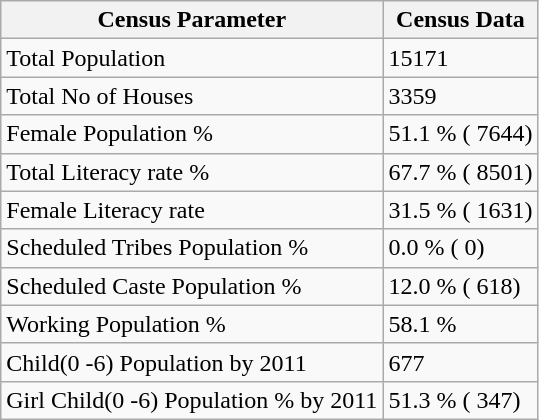<table class="wikitable">
<tr>
<th>Census Parameter</th>
<th>Census Data</th>
</tr>
<tr>
<td>Total Population</td>
<td>15171</td>
</tr>
<tr>
<td>Total No of Houses</td>
<td>3359</td>
</tr>
<tr>
<td>Female Population %</td>
<td>51.1 % ( 7644)</td>
</tr>
<tr>
<td>Total Literacy rate %</td>
<td>67.7 % ( 8501)</td>
</tr>
<tr>
<td>Female Literacy rate</td>
<td>31.5 % ( 1631)</td>
</tr>
<tr>
<td>Scheduled Tribes Population %</td>
<td>0.0 % ( 0)</td>
</tr>
<tr>
<td>Scheduled Caste Population %</td>
<td>12.0 % ( 618)</td>
</tr>
<tr>
<td>Working Population %</td>
<td>58.1 %</td>
</tr>
<tr>
<td>Child(0 -6) Population by 2011</td>
<td>677</td>
</tr>
<tr>
<td>Girl Child(0 -6) Population % by 2011</td>
<td>51.3 % ( 347)</td>
</tr>
</table>
